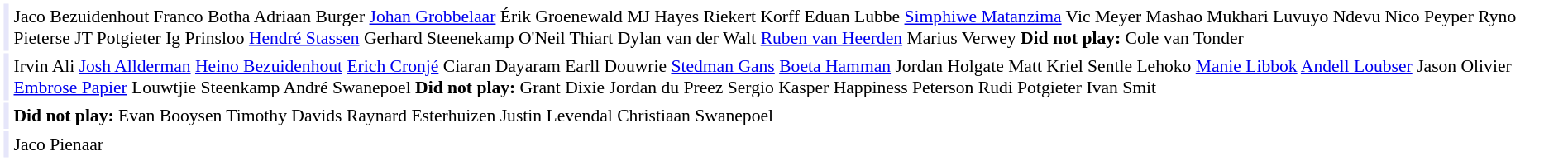<table cellpadding="2" style="border: 1px solid white; font-size:90%;">
<tr>
<td style="text-align:right;" bgcolor="lavender"></td>
<td style="text-align:left;">Jaco Bezuidenhout Franco Botha Adriaan Burger <a href='#'>Johan Grobbelaar</a> Érik Groenewald MJ Hayes Riekert Korff Eduan Lubbe <a href='#'>Simphiwe Matanzima</a> Vic Meyer Mashao Mukhari Luvuyo Ndevu Nico Peyper Ryno Pieterse JT Potgieter Ig Prinsloo <a href='#'>Hendré Stassen</a> Gerhard Steenekamp O'Neil Thiart Dylan van der Walt <a href='#'>Ruben van Heerden</a> Marius Verwey <strong>Did not play:</strong> Cole van Tonder</td>
</tr>
<tr>
<td style="text-align:right;" bgcolor="lavender"></td>
<td style="text-align:left;">Irvin Ali <a href='#'>Josh Allderman</a> <a href='#'>Heino Bezuidenhout</a> <a href='#'>Erich Cronjé</a> Ciaran Dayaram Earll Douwrie <a href='#'>Stedman Gans</a> <a href='#'>Boeta Hamman</a> Jordan Holgate Matt Kriel Sentle Lehoko <a href='#'>Manie Libbok</a> <a href='#'>Andell Loubser</a> Jason Olivier <a href='#'>Embrose Papier</a> Louwtjie Steenkamp André Swanepoel <strong>Did not play:</strong> Grant Dixie Jordan du Preez Sergio Kasper Happiness Peterson Rudi Potgieter Ivan Smit</td>
</tr>
<tr>
<td style="text-align:right;" bgcolor="lavender"></td>
<td style="text-align:left;"><strong>Did not play:</strong> Evan Booysen Timothy Davids Raynard Esterhuizen Justin Levendal Christiaan Swanepoel</td>
</tr>
<tr>
<td style="text-align:right;" bgcolor="lavender"></td>
<td style="text-align:left;">Jaco Pienaar</td>
</tr>
</table>
